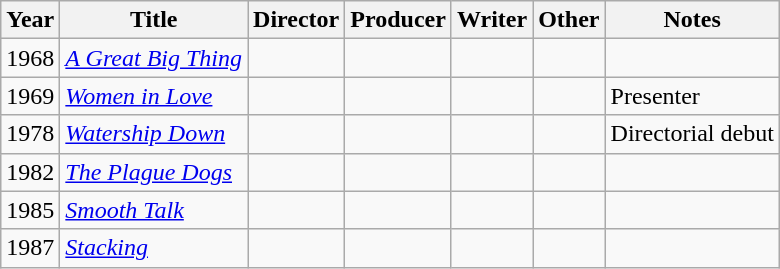<table class="wikitable">
<tr>
<th>Year</th>
<th>Title</th>
<th>Director</th>
<th>Producer</th>
<th>Writer</th>
<th>Other</th>
<th>Notes</th>
</tr>
<tr>
<td>1968</td>
<td><em><a href='#'>A Great Big Thing</a></em></td>
<td></td>
<td></td>
<td></td>
<td></td>
<td></td>
</tr>
<tr>
<td>1969</td>
<td><em><a href='#'>Women in Love</a></em></td>
<td></td>
<td></td>
<td></td>
<td></td>
<td>Presenter</td>
</tr>
<tr>
<td>1978</td>
<td><em><a href='#'>Watership Down</a></em></td>
<td></td>
<td></td>
<td></td>
<td></td>
<td>Directorial debut</td>
</tr>
<tr>
<td>1982</td>
<td><em><a href='#'>The Plague Dogs</a></em></td>
<td></td>
<td></td>
<td></td>
<td></td>
<td></td>
</tr>
<tr>
<td>1985</td>
<td><em><a href='#'>Smooth Talk</a></em></td>
<td></td>
<td></td>
<td></td>
<td></td>
<td></td>
</tr>
<tr>
<td>1987</td>
<td><em><a href='#'>Stacking</a></em></td>
<td></td>
<td></td>
<td></td>
<td></td>
<td></td>
</tr>
</table>
